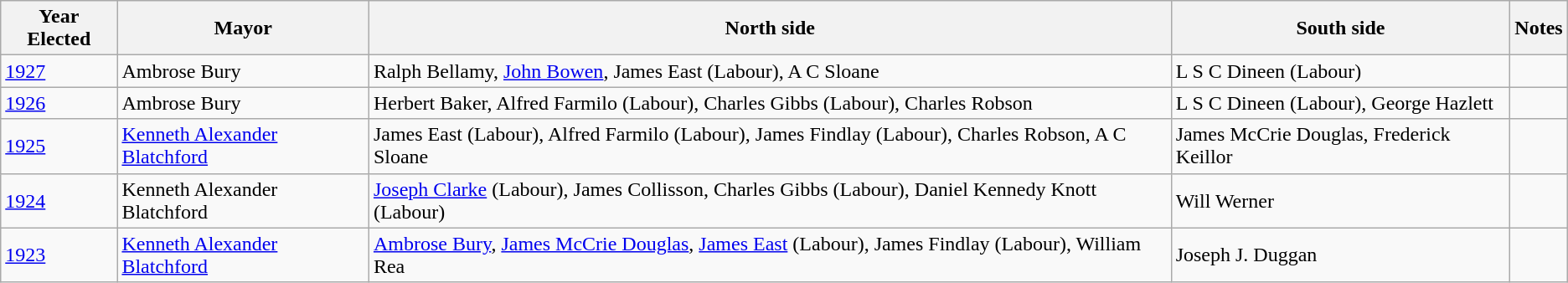<table class="wikitable">
<tr>
<th>Year Elected</th>
<th>Mayor</th>
<th>North side</th>
<th>South side</th>
<th>Notes</th>
</tr>
<tr>
<td><a href='#'>1927</a></td>
<td>Ambrose Bury</td>
<td>Ralph Bellamy, <a href='#'>John Bowen</a>, James East (Labour), A C Sloane</td>
<td>L S C Dineen (Labour)</td>
<td></td>
</tr>
<tr>
<td><a href='#'>1926</a></td>
<td>Ambrose Bury</td>
<td>Herbert Baker, Alfred Farmilo (Labour), Charles Gibbs (Labour), Charles Robson</td>
<td>L S C Dineen (Labour), George Hazlett</td>
<td></td>
</tr>
<tr>
<td><a href='#'>1925</a></td>
<td><a href='#'>Kenneth Alexander Blatchford</a></td>
<td>James East  (Labour), Alfred Farmilo  (Labour), James Findlay  (Labour),  Charles Robson, A C Sloane</td>
<td>James McCrie Douglas, Frederick Keillor</td>
<td></td>
</tr>
<tr>
<td><a href='#'>1924</a></td>
<td>Kenneth Alexander Blatchford</td>
<td><a href='#'>Joseph Clarke</a> (Labour), James Collisson, Charles Gibbs  (Labour), Daniel Kennedy Knott (Labour)</td>
<td>Will Werner</td>
<td></td>
</tr>
<tr>
<td><a href='#'>1923</a></td>
<td><a href='#'>Kenneth Alexander Blatchford</a></td>
<td><a href='#'>Ambrose Bury</a>, <a href='#'>James McCrie Douglas</a>, <a href='#'>James East</a> (Labour), James Findlay (Labour), William Rea</td>
<td>Joseph J. Duggan</td>
<td></td>
</tr>
</table>
